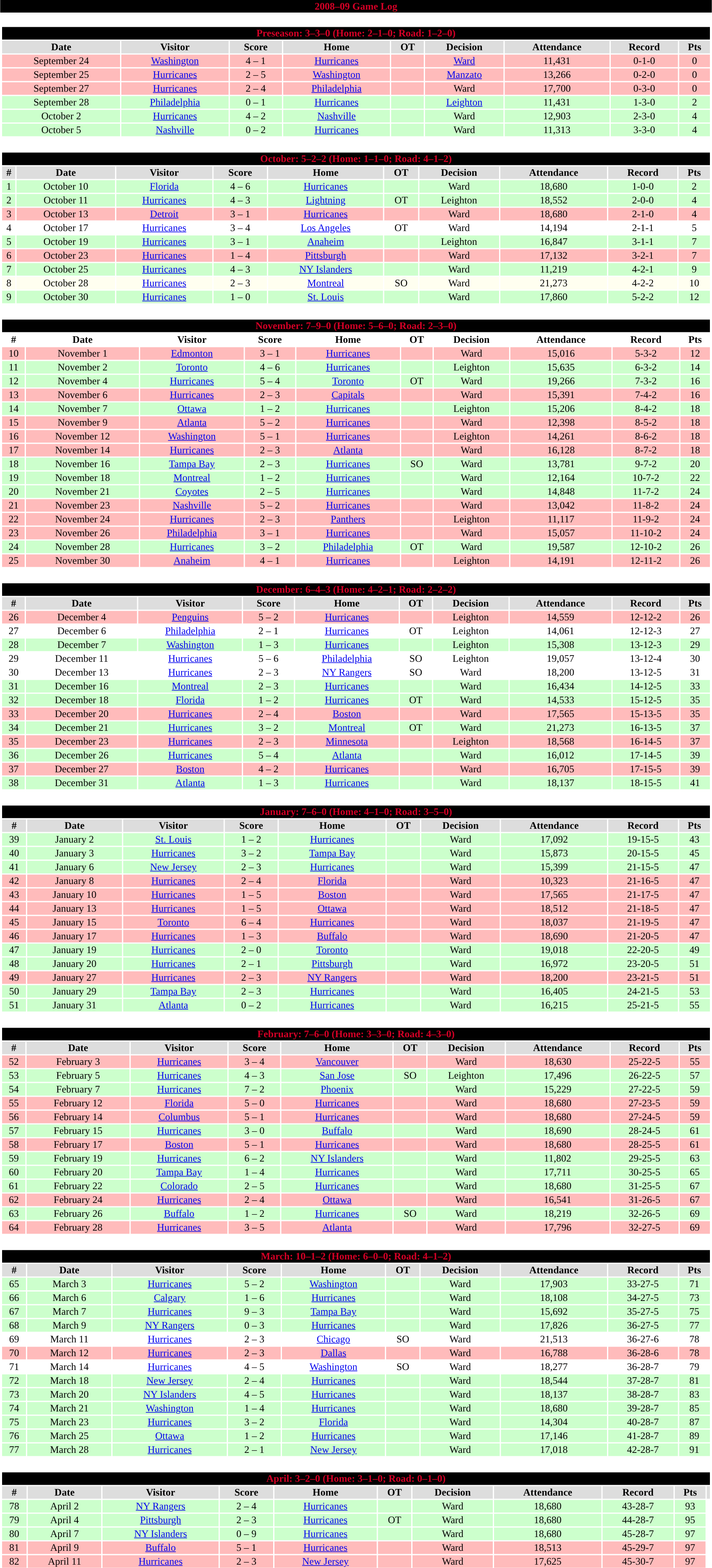<table class="toccolours" width=90% style="clear:both; margin:1.5em auto; text-align:center;">
<tr>
<th colspan=11 style="background:black;color:#d40026;">2008–09 Game Log</th>
</tr>
<tr>
<td colspan=8><br><table class="toccolours collapsible collapsed" width=100%>
<tr>
<th colspan=11 style="background:black;color:#d40026;">Preseason: 3–3–0 (Home: 2–1–0; Road: 1–2–0)</th>
</tr>
<tr align="center"  bgcolor="#dddddd">
<td><strong>Date</strong></td>
<td><strong>Visitor</strong></td>
<td><strong>Score</strong></td>
<td><strong>Home</strong></td>
<td><strong>OT</strong></td>
<td><strong>Decision</strong></td>
<td><strong>Attendance</strong></td>
<td><strong>Record</strong></td>
<td><strong>Pts</strong></td>
</tr>
<tr align="center" bgcolor="#ffbbbb">
<td>September 24</td>
<td><a href='#'>Washington</a></td>
<td>4 – 1</td>
<td><a href='#'>Hurricanes</a></td>
<td></td>
<td><a href='#'>Ward</a></td>
<td>11,431</td>
<td>0-1-0</td>
<td>0</td>
</tr>
<tr align="center" bgcolor="#ffbbbb">
<td>September 25</td>
<td><a href='#'>Hurricanes</a></td>
<td>2 – 5</td>
<td><a href='#'>Washington</a></td>
<td></td>
<td><a href='#'>Manzato</a></td>
<td>13,266</td>
<td>0-2-0</td>
<td>0</td>
</tr>
<tr align="center" bgcolor="#ffbbbb">
<td>September 27</td>
<td><a href='#'>Hurricanes</a></td>
<td>2 – 4</td>
<td><a href='#'>Philadelphia</a></td>
<td></td>
<td>Ward</td>
<td>17,700</td>
<td>0-3-0</td>
<td>0</td>
</tr>
<tr align="center" bgcolor="#ccffcc">
<td>September 28</td>
<td><a href='#'>Philadelphia</a></td>
<td>0 – 1</td>
<td><a href='#'>Hurricanes</a></td>
<td></td>
<td><a href='#'>Leighton</a></td>
<td>11,431</td>
<td>1-3-0</td>
<td>2</td>
</tr>
<tr align="center" bgcolor="#ccffcc">
<td>October 2</td>
<td><a href='#'>Hurricanes</a></td>
<td>4 – 2</td>
<td><a href='#'>Nashville</a></td>
<td></td>
<td>Ward</td>
<td>12,903</td>
<td>2-3-0</td>
<td>4</td>
</tr>
<tr align="center" bgcolor="#ccffcc">
<td>October 5</td>
<td><a href='#'>Nashville</a></td>
<td>0 – 2</td>
<td><a href='#'>Hurricanes</a></td>
<td></td>
<td>Ward</td>
<td>11,313</td>
<td>3-3-0</td>
<td>4</td>
</tr>
</table>
</td>
</tr>
<tr>
<td colspan=11><br><table class="toccolours collapsible collapsed" width=100%>
<tr>
<th colspan=11 style="background:black;color:#d40026;">October: 5–2–2 (Home: 1–1–0; Road: 4–1–2)</th>
</tr>
<tr align="center"  bgcolor="#dddddd">
<td><strong>#</strong></td>
<td><strong>Date</strong></td>
<td><strong>Visitor</strong></td>
<td><strong>Score</strong></td>
<td><strong>Home</strong></td>
<td><strong>OT</strong></td>
<td><strong>Decision</strong></td>
<td><strong>Attendance</strong></td>
<td><strong>Record</strong></td>
<td><strong>Pts</strong></td>
</tr>
<tr align="center" bgcolor="#ccffcc">
<td>1</td>
<td>October 10</td>
<td><a href='#'>Florida</a></td>
<td>4 – 6</td>
<td><a href='#'>Hurricanes</a></td>
<td></td>
<td>Ward</td>
<td>18,680</td>
<td>1-0-0</td>
<td>2</td>
</tr>
<tr align="center" bgcolor="#ccffcc">
<td>2</td>
<td>October 11</td>
<td><a href='#'>Hurricanes</a></td>
<td>4 – 3</td>
<td><a href='#'>Lightning</a></td>
<td>OT</td>
<td>Leighton</td>
<td>18,552</td>
<td>2-0-0</td>
<td>4</td>
</tr>
<tr align="center" bgcolor="#ffbbbb">
<td>3</td>
<td>October 13</td>
<td><a href='#'>Detroit</a></td>
<td>3 – 1</td>
<td><a href='#'>Hurricanes</a></td>
<td></td>
<td>Ward</td>
<td>18,680</td>
<td>2-1-0</td>
<td>4</td>
</tr>
<tr align="center" bgcolor="#ffffff">
<td>4</td>
<td>October 17</td>
<td><a href='#'>Hurricanes</a></td>
<td>3 – 4</td>
<td><a href='#'>Los Angeles</a></td>
<td>OT</td>
<td>Ward</td>
<td>14,194</td>
<td>2-1-1</td>
<td>5</td>
</tr>
<tr align="center" bgcolor="#ccffcc">
<td>5</td>
<td>October 19</td>
<td><a href='#'>Hurricanes</a></td>
<td>3 – 1</td>
<td><a href='#'>Anaheim</a></td>
<td></td>
<td>Leighton</td>
<td>16,847</td>
<td>3-1-1</td>
<td>7</td>
</tr>
<tr align="center" bgcolor="#ffbbbb">
<td>6</td>
<td>October 23</td>
<td><a href='#'>Hurricanes</a></td>
<td>1 – 4</td>
<td><a href='#'>Pittsburgh</a></td>
<td></td>
<td>Ward</td>
<td>17,132</td>
<td>3-2-1</td>
<td>7</td>
</tr>
<tr align="center" bgcolor="#ccffcc">
<td>7</td>
<td>October 25</td>
<td><a href='#'>Hurricanes</a></td>
<td>4 – 3</td>
<td><a href='#'>NY Islanders</a></td>
<td></td>
<td>Ward</td>
<td>11,219</td>
<td>4-2-1</td>
<td>9</td>
</tr>
<tr align="center" bgcolor="#fffff">
<td>8</td>
<td>October 28</td>
<td><a href='#'>Hurricanes</a></td>
<td>2 – 3</td>
<td><a href='#'>Montreal</a></td>
<td>SO</td>
<td>Ward</td>
<td>21,273</td>
<td>4-2-2</td>
<td>10</td>
</tr>
<tr align="center" bgcolor="#ccffcc">
<td>9</td>
<td>October 30</td>
<td><a href='#'>Hurricanes</a></td>
<td>1 – 0</td>
<td><a href='#'>St. Louis</a></td>
<td></td>
<td>Ward</td>
<td>17,860</td>
<td>5-2-2</td>
<td>12</td>
</tr>
</table>
</td>
</tr>
<tr>
<td colspan=11><br><table class="toccolours collapsible collapsed" width=100%>
<tr>
<th colspan=11 style="background:black;color:#d40026;">November: 7–9–0 (Home: 5–6–0; Road: 2–3–0)</th>
</tr>
<tr align="center">
<td><strong>#</strong></td>
<td><strong>Date</strong></td>
<td><strong>Visitor</strong></td>
<td><strong>Score</strong></td>
<td><strong>Home</strong></td>
<td><strong>OT</strong></td>
<td><strong>Decision</strong></td>
<td><strong>Attendance</strong></td>
<td><strong>Record</strong></td>
<td><strong>Pts</strong></td>
</tr>
<tr align="center" bgcolor="#ffbbbb">
<td>10</td>
<td>November 1</td>
<td><a href='#'>Edmonton</a></td>
<td>3 – 1</td>
<td><a href='#'>Hurricanes</a></td>
<td></td>
<td>Ward</td>
<td>15,016</td>
<td>5-3-2</td>
<td>12</td>
</tr>
<tr align="center" bgcolor="#ccffcc">
<td>11</td>
<td>November 2</td>
<td><a href='#'>Toronto</a></td>
<td>4 – 6</td>
<td><a href='#'>Hurricanes</a></td>
<td></td>
<td>Leighton</td>
<td>15,635</td>
<td>6-3-2</td>
<td>14</td>
</tr>
<tr align="center" bgcolor="#ccffcc">
<td>12</td>
<td>November 4</td>
<td><a href='#'>Hurricanes</a></td>
<td>5 – 4</td>
<td><a href='#'>Toronto</a></td>
<td>OT</td>
<td>Ward</td>
<td>19,266</td>
<td>7-3-2</td>
<td>16</td>
</tr>
<tr align="center" bgcolor="#ffbbbb">
<td>13</td>
<td>November 6</td>
<td><a href='#'>Hurricanes</a></td>
<td>2 – 3</td>
<td><a href='#'>Capitals</a></td>
<td></td>
<td>Ward</td>
<td>15,391</td>
<td>7-4-2</td>
<td>16</td>
</tr>
<tr align="center" bgcolor="#ccffcc">
<td>14</td>
<td>November 7</td>
<td><a href='#'>Ottawa</a></td>
<td>1 – 2</td>
<td><a href='#'>Hurricanes</a></td>
<td></td>
<td>Leighton</td>
<td>15,206</td>
<td>8-4-2</td>
<td>18</td>
</tr>
<tr align="center" bgcolor="#ffbbbb">
<td>15</td>
<td>November 9</td>
<td><a href='#'>Atlanta</a></td>
<td>5 – 2</td>
<td><a href='#'>Hurricanes</a></td>
<td></td>
<td>Ward</td>
<td>12,398</td>
<td>8-5-2</td>
<td>18</td>
</tr>
<tr align="center" bgcolor="#ffbbbb">
<td>16</td>
<td>November 12</td>
<td><a href='#'>Washington</a></td>
<td>5 – 1</td>
<td><a href='#'>Hurricanes</a></td>
<td></td>
<td>Leighton</td>
<td>14,261</td>
<td>8-6-2</td>
<td>18</td>
</tr>
<tr align="center" bgcolor="#ffbbbb">
<td>17</td>
<td>November 14</td>
<td><a href='#'>Hurricanes</a></td>
<td>2 – 3</td>
<td><a href='#'>Atlanta</a></td>
<td></td>
<td>Ward</td>
<td>16,128</td>
<td>8-7-2</td>
<td>18</td>
</tr>
<tr align="center" bgcolor="#ccffcc">
<td>18</td>
<td>November 16</td>
<td><a href='#'>Tampa Bay</a></td>
<td>2 – 3</td>
<td><a href='#'>Hurricanes</a></td>
<td>SO</td>
<td>Ward</td>
<td>13,781</td>
<td>9-7-2</td>
<td>20</td>
</tr>
<tr align="center" bgcolor="#ccffcc">
<td>19</td>
<td>November 18</td>
<td><a href='#'>Montreal</a></td>
<td>1 – 2</td>
<td><a href='#'>Hurricanes</a></td>
<td></td>
<td>Ward</td>
<td>12,164</td>
<td>10-7-2</td>
<td>22</td>
</tr>
<tr align="center" bgcolor="#ccffcc">
<td>20</td>
<td>November 21</td>
<td><a href='#'>Coyotes</a></td>
<td>2 – 5</td>
<td><a href='#'>Hurricanes</a></td>
<td></td>
<td>Ward</td>
<td>14,848</td>
<td>11-7-2</td>
<td>24</td>
</tr>
<tr align="center" bgcolor="#ffbbbb">
<td>21</td>
<td>November 23</td>
<td><a href='#'>Nashville</a></td>
<td>5 – 2</td>
<td><a href='#'>Hurricanes</a></td>
<td></td>
<td>Ward</td>
<td>13,042</td>
<td>11-8-2</td>
<td>24</td>
</tr>
<tr align="center" bgcolor="#ffbbbb">
<td>22</td>
<td>November 24</td>
<td><a href='#'>Hurricanes</a></td>
<td>2 – 3</td>
<td><a href='#'>Panthers</a></td>
<td></td>
<td>Leighton</td>
<td>11,117</td>
<td>11-9-2</td>
<td>24</td>
</tr>
<tr align="center" bgcolor="#ffbbbb">
<td>23</td>
<td>November 26</td>
<td><a href='#'>Philadelphia</a></td>
<td>3 – 1</td>
<td><a href='#'>Hurricanes</a></td>
<td></td>
<td>Ward</td>
<td>15,057</td>
<td>11-10-2</td>
<td>24</td>
</tr>
<tr align="center" bgcolor="#ccffcc">
<td>24</td>
<td>November 28</td>
<td><a href='#'>Hurricanes</a></td>
<td>3 – 2</td>
<td><a href='#'>Philadelphia</a></td>
<td>OT</td>
<td>Ward</td>
<td>19,587</td>
<td>12-10-2</td>
<td>26</td>
</tr>
<tr align="center" bgcolor="#ffbbbb">
<td>25</td>
<td>November 30</td>
<td><a href='#'>Anaheim</a></td>
<td>4 – 1</td>
<td><a href='#'>Hurricanes</a></td>
<td></td>
<td>Leighton</td>
<td>14,191</td>
<td>12-11-2</td>
<td>26</td>
</tr>
</table>
</td>
</tr>
<tr>
<td colspan=11><br><table class="toccolours collapsible collapsed" width=100%>
<tr>
<th colspan=11 style="background:black;color:#d40026;">December: 6–4–3 (Home: 4–2–1; Road: 2–2–2)</th>
</tr>
<tr align="center"  bgcolor="#dddddd">
<td><strong>#</strong></td>
<td><strong>Date</strong></td>
<td><strong>Visitor</strong></td>
<td><strong>Score</strong></td>
<td><strong>Home</strong></td>
<td><strong>OT</strong></td>
<td><strong>Decision</strong></td>
<td><strong>Attendance</strong></td>
<td><strong>Record</strong></td>
<td><strong>Pts</strong></td>
</tr>
<tr align="center" bgcolor="#ffbbbb">
<td>26</td>
<td>December 4</td>
<td><a href='#'>Penguins</a></td>
<td>5 – 2</td>
<td><a href='#'>Hurricanes</a></td>
<td></td>
<td>Leighton</td>
<td>14,559</td>
<td>12-12-2</td>
<td>26</td>
</tr>
<tr align="center" bgcolor="#ffffff">
<td>27</td>
<td>December 6</td>
<td><a href='#'>Philadelphia</a></td>
<td>2 – 1</td>
<td><a href='#'>Hurricanes</a></td>
<td>OT</td>
<td>Leighton</td>
<td>14,061</td>
<td>12-12-3</td>
<td>27</td>
</tr>
<tr align="center" bgcolor="#ccffcc">
<td>28</td>
<td>December 7</td>
<td><a href='#'>Washington</a></td>
<td>1 – 3</td>
<td><a href='#'>Hurricanes</a></td>
<td></td>
<td>Leighton</td>
<td>15,308</td>
<td>13-12-3</td>
<td>29</td>
</tr>
<tr align="center" bgcolor="#ffffff">
<td>29</td>
<td>December 11</td>
<td><a href='#'>Hurricanes</a></td>
<td>5 – 6</td>
<td><a href='#'>Philadelphia</a></td>
<td>SO</td>
<td>Leighton</td>
<td>19,057</td>
<td>13-12-4</td>
<td>30</td>
</tr>
<tr align="center" bgcolor="#ffffff">
<td>30</td>
<td>December 13</td>
<td><a href='#'>Hurricanes</a></td>
<td>2 – 3</td>
<td><a href='#'>NY Rangers</a></td>
<td>SO</td>
<td>Ward</td>
<td>18,200</td>
<td>13-12-5</td>
<td>31</td>
</tr>
<tr align="center" bgcolor="#ccffcc">
<td>31</td>
<td>December 16</td>
<td><a href='#'>Montreal</a></td>
<td>2 – 3</td>
<td><a href='#'>Hurricanes</a></td>
<td></td>
<td>Ward</td>
<td>16,434</td>
<td>14-12-5</td>
<td>33</td>
</tr>
<tr align="center" bgcolor="#ccffcc">
<td>32</td>
<td>December 18</td>
<td><a href='#'>Florida</a></td>
<td>1 – 2</td>
<td><a href='#'>Hurricanes</a></td>
<td>OT</td>
<td>Ward</td>
<td>14,533</td>
<td>15-12-5</td>
<td>35</td>
</tr>
<tr align="center" bgcolor="#ffbbbb">
<td>33</td>
<td>December 20</td>
<td><a href='#'>Hurricanes</a></td>
<td>2 – 4</td>
<td><a href='#'>Boston</a></td>
<td></td>
<td>Ward</td>
<td>17,565</td>
<td>15-13-5</td>
<td>35</td>
</tr>
<tr align="center" bgcolor="#ccffcc">
<td>34</td>
<td>December 21</td>
<td><a href='#'>Hurricanes</a></td>
<td>3 – 2</td>
<td><a href='#'>Montreal</a></td>
<td>OT</td>
<td>Ward</td>
<td>21,273</td>
<td>16-13-5</td>
<td>37</td>
</tr>
<tr align="center" bgcolor="#ffbbbb">
<td>35</td>
<td>December 23</td>
<td><a href='#'>Hurricanes</a></td>
<td>2 – 3</td>
<td><a href='#'>Minnesota</a></td>
<td></td>
<td>Leighton</td>
<td>18,568</td>
<td>16-14-5</td>
<td>37</td>
</tr>
<tr align="center" bgcolor="#ccffcc">
<td>36</td>
<td>December 26</td>
<td><a href='#'>Hurricanes</a></td>
<td>5 – 4</td>
<td><a href='#'>Atlanta</a></td>
<td></td>
<td>Ward</td>
<td>16,012</td>
<td>17-14-5</td>
<td>39</td>
</tr>
<tr align="center" bgcolor="#ffbbbb">
<td>37</td>
<td>December 27</td>
<td><a href='#'>Boston</a></td>
<td>4 – 2</td>
<td><a href='#'>Hurricanes</a></td>
<td></td>
<td>Ward</td>
<td>16,705</td>
<td>17-15-5</td>
<td>39</td>
</tr>
<tr align="center" bgcolor="#ccffcc">
<td>38</td>
<td>December 31</td>
<td><a href='#'>Atlanta</a></td>
<td>1 – 3</td>
<td><a href='#'>Hurricanes</a></td>
<td></td>
<td>Ward</td>
<td>18,137</td>
<td>18-15-5</td>
<td>41</td>
</tr>
</table>
</td>
</tr>
<tr>
<td colspan=11><br><table class="toccolours collapsible collapsed" width=100%>
<tr>
<th colspan=11 style="background:black;color:#d40026;">January: 7–6–0 (Home: 4–1–0; Road: 3–5–0)</th>
</tr>
<tr align="center"  bgcolor="#dddddd">
<td><strong>#</strong></td>
<td><strong>Date</strong></td>
<td><strong>Visitor</strong></td>
<td><strong>Score</strong></td>
<td><strong>Home</strong></td>
<td><strong>OT</strong></td>
<td><strong>Decision</strong></td>
<td><strong>Attendance</strong></td>
<td><strong>Record</strong></td>
<td><strong>Pts</strong></td>
</tr>
<tr align="center" bgcolor="#ccffcc">
<td>39</td>
<td>January 2</td>
<td><a href='#'>St. Louis</a></td>
<td>1 – 2</td>
<td><a href='#'>Hurricanes</a></td>
<td></td>
<td>Ward</td>
<td>17,092</td>
<td>19-15-5</td>
<td>43</td>
</tr>
<tr align="center" bgcolor="#ccffcc">
<td>40</td>
<td>January 3</td>
<td><a href='#'>Hurricanes</a></td>
<td>3 – 2</td>
<td><a href='#'>Tampa Bay</a></td>
<td></td>
<td>Ward</td>
<td>15,873</td>
<td>20-15-5</td>
<td>45</td>
</tr>
<tr align="center" bgcolor="#ccffcc">
<td>41</td>
<td>January 6</td>
<td><a href='#'>New Jersey</a></td>
<td>2 – 3</td>
<td><a href='#'>Hurricanes</a></td>
<td></td>
<td>Ward</td>
<td>15,399</td>
<td>21-15-5</td>
<td>47</td>
</tr>
<tr align="center" bgcolor="#ffbbbb">
<td>42</td>
<td>January 8</td>
<td><a href='#'>Hurricanes</a></td>
<td>2 – 4</td>
<td><a href='#'>Florida</a></td>
<td></td>
<td>Ward</td>
<td>10,323</td>
<td>21-16-5</td>
<td>47</td>
</tr>
<tr align="center" bgcolor="#ffbbbb">
<td>43</td>
<td>January 10</td>
<td><a href='#'>Hurricanes</a></td>
<td>1 – 5</td>
<td><a href='#'>Boston</a></td>
<td></td>
<td>Ward</td>
<td>17,565</td>
<td>21-17-5</td>
<td>47</td>
</tr>
<tr align="center" bgcolor="#ffbbbb">
<td>44</td>
<td>January 13</td>
<td><a href='#'>Hurricanes</a></td>
<td>1 – 5</td>
<td><a href='#'>Ottawa</a></td>
<td></td>
<td>Ward</td>
<td>18,512</td>
<td>21-18-5</td>
<td>47</td>
</tr>
<tr align="center" bgcolor="#ffbbbb">
<td>45</td>
<td>January 15</td>
<td><a href='#'>Toronto</a></td>
<td>6 – 4</td>
<td><a href='#'>Hurricanes</a></td>
<td></td>
<td>Ward</td>
<td>18,037</td>
<td>21-19-5</td>
<td>47</td>
</tr>
<tr align="center" bgcolor="#ffbbbb">
<td>46</td>
<td>January 17</td>
<td><a href='#'>Hurricanes</a></td>
<td>1 – 3</td>
<td><a href='#'>Buffalo</a></td>
<td></td>
<td>Ward</td>
<td>18,690</td>
<td>21-20-5</td>
<td>47</td>
</tr>
<tr align="center" bgcolor="#ccffcc">
<td>47</td>
<td>January 19</td>
<td><a href='#'>Hurricanes</a></td>
<td>2 – 0</td>
<td><a href='#'>Toronto</a></td>
<td></td>
<td>Ward</td>
<td>19,018</td>
<td>22-20-5</td>
<td>49</td>
</tr>
<tr align="center" bgcolor="#ccffcc">
<td>48</td>
<td>January 20</td>
<td><a href='#'>Hurricanes</a></td>
<td>2 – 1</td>
<td><a href='#'>Pittsburgh</a></td>
<td></td>
<td>Ward</td>
<td>16,972</td>
<td>23-20-5</td>
<td>51</td>
</tr>
<tr align="center" bgcolor="#ffbbbb">
<td>49</td>
<td>January 27</td>
<td><a href='#'>Hurricanes</a></td>
<td>2 – 3</td>
<td><a href='#'>NY Rangers</a></td>
<td></td>
<td>Ward</td>
<td>18,200</td>
<td>23-21-5</td>
<td>51</td>
</tr>
<tr align="center" bgcolor="#ccffcc">
<td>50</td>
<td>January 29</td>
<td><a href='#'>Tampa Bay</a></td>
<td>2 – 3</td>
<td><a href='#'>Hurricanes</a></td>
<td></td>
<td>Ward</td>
<td>16,405</td>
<td>24-21-5</td>
<td>53</td>
</tr>
<tr align="center" bgcolor="#ccffcc">
<td>51</td>
<td>January 31</td>
<td><a href='#'>Atlanta</a></td>
<td>0 – 2</td>
<td><a href='#'>Hurricanes</a></td>
<td></td>
<td>Ward</td>
<td>16,215</td>
<td>25-21-5</td>
<td>55</td>
</tr>
</table>
</td>
</tr>
<tr>
<td colspan=11><br><table class="toccolours collapsible collapsed" width=100%>
<tr>
<th colspan=11 style="background:black;color:#d40026;">February: 7–6–0 (Home: 3–3–0; Road: 4–3–0)</th>
</tr>
<tr align="center"  bgcolor="#dddddd">
<td><strong>#</strong></td>
<td><strong>Date</strong></td>
<td><strong>Visitor</strong></td>
<td><strong>Score</strong></td>
<td><strong>Home</strong></td>
<td><strong>OT</strong></td>
<td><strong>Decision</strong></td>
<td><strong>Attendance</strong></td>
<td><strong>Record</strong></td>
<td><strong>Pts</strong></td>
</tr>
<tr align="center" bgcolor="#ffbbbb">
<td>52</td>
<td>February 3</td>
<td><a href='#'>Hurricanes</a></td>
<td>3 – 4</td>
<td><a href='#'>Vancouver</a></td>
<td></td>
<td>Ward</td>
<td>18,630</td>
<td>25-22-5</td>
<td>55</td>
</tr>
<tr align="center" bgcolor="#ccffcc">
<td>53</td>
<td>February 5</td>
<td><a href='#'>Hurricanes</a></td>
<td>4 – 3</td>
<td><a href='#'>San Jose</a></td>
<td>SO</td>
<td>Leighton</td>
<td>17,496</td>
<td>26-22-5</td>
<td>57</td>
</tr>
<tr align="center" bgcolor="#ccffcc">
<td>54</td>
<td>February 7</td>
<td><a href='#'>Hurricanes</a></td>
<td>7 – 2</td>
<td><a href='#'>Phoenix</a></td>
<td></td>
<td>Ward</td>
<td>15,229</td>
<td>27-22-5</td>
<td>59</td>
</tr>
<tr align="center" bgcolor="#ffbbbb">
<td>55</td>
<td>February 12</td>
<td><a href='#'>Florida</a></td>
<td>5 – 0</td>
<td><a href='#'>Hurricanes</a></td>
<td></td>
<td>Ward</td>
<td>18,680</td>
<td>27-23-5</td>
<td>59</td>
</tr>
<tr align="center" bgcolor="#ffbbbb">
<td>56</td>
<td>February 14</td>
<td><a href='#'>Columbus</a></td>
<td>5 – 1</td>
<td><a href='#'>Hurricanes</a></td>
<td></td>
<td>Ward</td>
<td>18,680</td>
<td>27-24-5</td>
<td>59</td>
</tr>
<tr align="center" bgcolor="#ccffcc">
<td>57</td>
<td>February 15</td>
<td><a href='#'>Hurricanes</a></td>
<td>3 – 0</td>
<td><a href='#'>Buffalo</a></td>
<td></td>
<td>Ward</td>
<td>18,690</td>
<td>28-24-5</td>
<td>61</td>
</tr>
<tr align="center" bgcolor="#ffbbbb">
<td>58</td>
<td>February 17</td>
<td><a href='#'>Boston</a></td>
<td>5 – 1</td>
<td><a href='#'>Hurricanes</a></td>
<td></td>
<td>Ward</td>
<td>18,680</td>
<td>28-25-5</td>
<td>61</td>
</tr>
<tr align="center" bgcolor="#ccffcc">
<td>59</td>
<td>February 19</td>
<td><a href='#'>Hurricanes</a></td>
<td>6 – 2</td>
<td><a href='#'>NY Islanders</a></td>
<td></td>
<td>Ward</td>
<td>11,802</td>
<td>29-25-5</td>
<td>63</td>
</tr>
<tr align="center" bgcolor="#ccffcc">
<td>60</td>
<td>February 20</td>
<td><a href='#'>Tampa Bay</a></td>
<td>1 – 4</td>
<td><a href='#'>Hurricanes</a></td>
<td></td>
<td>Ward</td>
<td>17,711</td>
<td>30-25-5</td>
<td>65</td>
</tr>
<tr align="center" bgcolor="#ccffcc">
<td>61</td>
<td>February 22</td>
<td><a href='#'>Colorado</a></td>
<td>2 – 5</td>
<td><a href='#'>Hurricanes</a></td>
<td></td>
<td>Ward</td>
<td>18,680</td>
<td>31-25-5</td>
<td>67</td>
</tr>
<tr align="center" bgcolor="#ffbbbb">
<td>62</td>
<td>February 24</td>
<td><a href='#'>Hurricanes</a></td>
<td>2 – 4</td>
<td><a href='#'>Ottawa</a></td>
<td></td>
<td>Ward</td>
<td>16,541</td>
<td>31-26-5</td>
<td>67</td>
</tr>
<tr align="center" bgcolor="#ccffcc">
<td>63</td>
<td>February 26</td>
<td><a href='#'>Buffalo</a></td>
<td>1 – 2</td>
<td><a href='#'>Hurricanes</a></td>
<td>SO</td>
<td>Ward</td>
<td>18,219</td>
<td>32-26-5</td>
<td>69</td>
</tr>
<tr align="center" bgcolor="#ffbbbb">
<td>64</td>
<td>February 28</td>
<td><a href='#'>Hurricanes</a></td>
<td>3 – 5</td>
<td><a href='#'>Atlanta</a></td>
<td></td>
<td>Ward</td>
<td>17,796</td>
<td>32-27-5</td>
<td>69</td>
</tr>
</table>
</td>
</tr>
<tr>
<td colspan=11><br><table class="toccolours collapsible collapsed" width=100%>
<tr>
<th colspan=11 style="background:black;color:#d40026;">March: 10–1–2 (Home: 6–0–0; Road: 4–1–2)</th>
</tr>
<tr align="center"  bgcolor="#dddddd">
<td><strong>#</strong></td>
<td><strong>Date</strong></td>
<td><strong>Visitor</strong></td>
<td><strong>Score</strong></td>
<td><strong>Home</strong></td>
<td><strong>OT</strong></td>
<td><strong>Decision</strong></td>
<td><strong>Attendance</strong></td>
<td><strong>Record</strong></td>
<td><strong>Pts</strong></td>
</tr>
<tr align="center" bgcolor="#ccffcc">
<td>65</td>
<td>March 3</td>
<td><a href='#'>Hurricanes</a></td>
<td>5 – 2</td>
<td><a href='#'>Washington</a></td>
<td></td>
<td>Ward</td>
<td>17,903</td>
<td>33-27-5</td>
<td>71</td>
</tr>
<tr align="center" bgcolor="#ccffcc">
<td>66</td>
<td>March 6</td>
<td><a href='#'>Calgary</a></td>
<td>1 – 6</td>
<td><a href='#'>Hurricanes</a></td>
<td></td>
<td>Ward</td>
<td>18,108</td>
<td>34-27-5</td>
<td>73</td>
</tr>
<tr align="center" bgcolor="#ccffcc">
<td>67</td>
<td>March 7</td>
<td><a href='#'>Hurricanes</a></td>
<td>9 – 3</td>
<td><a href='#'>Tampa Bay</a></td>
<td></td>
<td>Ward</td>
<td>15,692</td>
<td>35-27-5</td>
<td>75</td>
</tr>
<tr align="center" bgcolor="#ccffcc">
<td>68</td>
<td>March 9</td>
<td><a href='#'>NY Rangers</a></td>
<td>0 – 3</td>
<td><a href='#'>Hurricanes</a></td>
<td></td>
<td>Ward</td>
<td>17,826</td>
<td>36-27-5</td>
<td>77</td>
</tr>
<tr align="center" bgcolor="#ffffff">
<td>69</td>
<td>March 11</td>
<td><a href='#'>Hurricanes</a></td>
<td>2 – 3</td>
<td><a href='#'>Chicago</a></td>
<td>SO</td>
<td>Ward</td>
<td>21,513</td>
<td>36-27-6</td>
<td>78</td>
</tr>
<tr align="center" bgcolor="#ffbbbb">
<td>70</td>
<td>March 12</td>
<td><a href='#'>Hurricanes</a></td>
<td>2 – 3</td>
<td><a href='#'>Dallas</a></td>
<td></td>
<td>Ward</td>
<td>16,788</td>
<td>36-28-6</td>
<td>78</td>
</tr>
<tr align="center" bgcolor="#ffffff">
<td>71</td>
<td>March 14</td>
<td><a href='#'>Hurricanes</a></td>
<td>4 – 5</td>
<td><a href='#'>Washington</a></td>
<td>SO</td>
<td>Ward</td>
<td>18,277</td>
<td>36-28-7</td>
<td>79</td>
</tr>
<tr align="center" bgcolor="#ccffcc">
<td>72</td>
<td>March 18</td>
<td><a href='#'>New Jersey</a></td>
<td>2 – 4</td>
<td><a href='#'>Hurricanes</a></td>
<td></td>
<td>Ward</td>
<td>18,544</td>
<td>37-28-7</td>
<td>81</td>
</tr>
<tr align="center" bgcolor="#ccffcc">
<td>73</td>
<td>March 20</td>
<td><a href='#'>NY Islanders</a></td>
<td>4 – 5</td>
<td><a href='#'>Hurricanes</a></td>
<td></td>
<td>Ward</td>
<td>18,137</td>
<td>38-28-7</td>
<td>83</td>
</tr>
<tr align="center" bgcolor="#ccffcc">
<td>74</td>
<td>March 21</td>
<td><a href='#'>Washington</a></td>
<td>1 – 4</td>
<td><a href='#'>Hurricanes</a></td>
<td></td>
<td>Ward</td>
<td>18,680</td>
<td>39-28-7</td>
<td>85</td>
</tr>
<tr align="center" bgcolor="#ccffcc">
<td>75</td>
<td>March 23</td>
<td><a href='#'>Hurricanes</a></td>
<td>3 – 2</td>
<td><a href='#'>Florida</a></td>
<td></td>
<td>Ward</td>
<td>14,304</td>
<td>40-28-7</td>
<td>87</td>
</tr>
<tr align="center" bgcolor="#ccffcc">
<td>76</td>
<td>March 25</td>
<td><a href='#'>Ottawa</a></td>
<td>1 – 2</td>
<td><a href='#'>Hurricanes</a></td>
<td></td>
<td>Ward</td>
<td>17,146</td>
<td>41-28-7</td>
<td>89</td>
</tr>
<tr align="center" bgcolor="#ccffcc">
<td>77</td>
<td>March 28</td>
<td><a href='#'>Hurricanes</a></td>
<td>2 – 1</td>
<td><a href='#'>New Jersey</a></td>
<td></td>
<td>Ward</td>
<td>17,018</td>
<td>42-28-7</td>
<td>91</td>
</tr>
</table>
</td>
</tr>
<tr>
<td colspan=11><br><table class="toccolours collapsible collapsed" width=100%>
<tr>
<th colspan=11 style="background:black;color:#d40026;">April: 3–2–0 (Home: 3–1–0; Road: 0–1–0)</th>
</tr>
<tr align="center"  bgcolor="#dddddd">
<td><strong>#</strong></td>
<td><strong>Date</strong></td>
<td><strong>Visitor</strong></td>
<td><strong>Score</strong></td>
<td><strong>Home</strong></td>
<td><strong>OT</strong></td>
<td><strong>Decision</strong></td>
<td><strong>Attendance</strong></td>
<td><strong>Record</strong></td>
<td><strong>Pts</strong></td>
<td></td>
</tr>
<tr align="center" bgcolor="#ccffcc">
<td>78</td>
<td>April 2</td>
<td><a href='#'>NY Rangers</a></td>
<td>2 – 4</td>
<td><a href='#'>Hurricanes</a></td>
<td></td>
<td>Ward</td>
<td>18,680</td>
<td>43-28-7</td>
<td>93</td>
</tr>
<tr align="center" bgcolor="#ccffcc">
<td>79</td>
<td>April 4</td>
<td><a href='#'>Pittsburgh</a></td>
<td>2 – 3</td>
<td><a href='#'>Hurricanes</a></td>
<td>OT</td>
<td>Ward</td>
<td>18,680</td>
<td>44-28-7</td>
<td>95</td>
</tr>
<tr align="center" bgcolor="#ccffcc">
<td>80</td>
<td>April 7</td>
<td><a href='#'>NY Islanders</a></td>
<td>0 – 9</td>
<td><a href='#'>Hurricanes</a></td>
<td></td>
<td>Ward</td>
<td>18,680</td>
<td>45-28-7</td>
<td>97</td>
</tr>
<tr align="center" bgcolor="#ffbbbb">
<td>81</td>
<td>April 9</td>
<td><a href='#'>Buffalo</a></td>
<td>5 – 1</td>
<td><a href='#'>Hurricanes</a></td>
<td></td>
<td>Ward</td>
<td>18,513</td>
<td>45-29-7</td>
<td>97</td>
</tr>
<tr align="center" bgcolor="#ffbbbb">
<td>82</td>
<td>April 11</td>
<td><a href='#'>Hurricanes</a></td>
<td>2 – 3</td>
<td><a href='#'>New Jersey</a></td>
<td></td>
<td>Ward</td>
<td>17,625</td>
<td>45-30-7</td>
<td>97</td>
</tr>
</table>
</td>
</tr>
</table>
